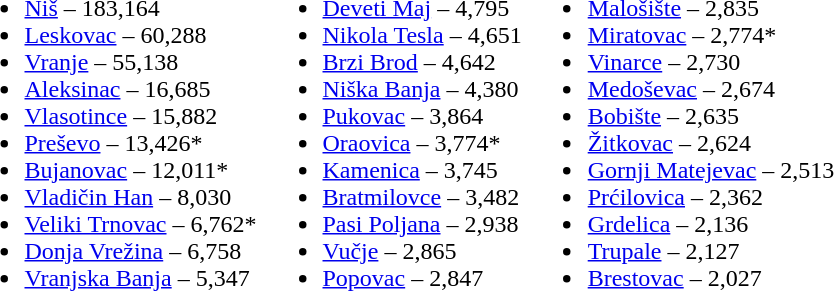<table>
<tr valign=top>
<td><br><ul><li><a href='#'>Niš</a> – 183,164</li><li><a href='#'>Leskovac</a> – 60,288</li><li><a href='#'>Vranje</a> – 55,138</li><li><a href='#'>Aleksinac</a> – 16,685</li><li><a href='#'>Vlasotince</a> – 15,882</li><li><a href='#'>Preševo</a> – 13,426*</li><li><a href='#'>Bujanovac</a> – 12,011*</li><li><a href='#'>Vladičin Han</a> – 8,030</li><li><a href='#'>Veliki Trnovac</a> – 6,762*</li><li><a href='#'>Donja Vrežina</a> – 6,758</li><li><a href='#'>Vranjska Banja</a> – 5,347</li></ul></td>
<td><br><ul><li><a href='#'>Deveti Maj</a> – 4,795</li><li><a href='#'>Nikola Tesla</a> – 4,651</li><li><a href='#'>Brzi Brod</a> – 4,642</li><li><a href='#'>Niška Banja</a> – 4,380</li><li><a href='#'>Pukovac</a> – 3,864</li><li><a href='#'>Oraovica</a> – 3,774*</li><li><a href='#'>Kamenica</a> – 3,745</li><li><a href='#'>Bratmilovce</a> – 3,482</li><li><a href='#'>Pasi Poljana</a> – 2,938</li><li><a href='#'>Vučje</a> – 2,865</li><li><a href='#'>Popovac</a> – 2,847</li></ul></td>
<td><br><ul><li><a href='#'>Malošište</a> – 2,835</li><li><a href='#'>Miratovac</a> – 2,774*</li><li><a href='#'>Vinarce</a> – 2,730</li><li><a href='#'>Medoševac</a> – 2,674</li><li><a href='#'>Bobište</a> – 2,635</li><li><a href='#'>Žitkovac</a> – 2,624</li><li><a href='#'>Gornji Matejevac</a> – 2,513</li><li><a href='#'>Prćilovica</a> – 2,362</li><li><a href='#'>Grdelica</a> – 2,136</li><li><a href='#'>Trupale</a> – 2,127</li><li><a href='#'>Brestovac</a> – 2,027</li></ul></td>
</tr>
</table>
